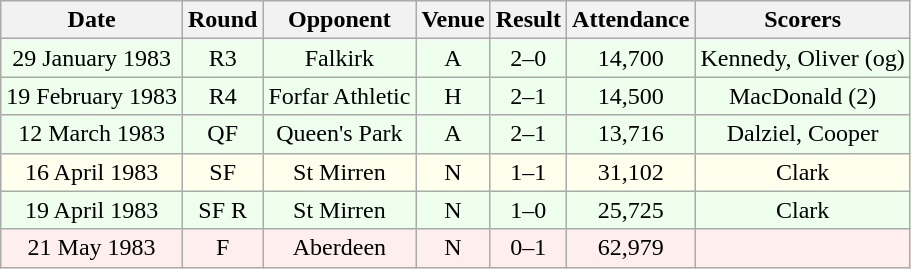<table class="wikitable sortable" style="font-size:100%; text-align:center">
<tr>
<th>Date</th>
<th>Round</th>
<th>Opponent</th>
<th>Venue</th>
<th>Result</th>
<th>Attendance</th>
<th>Scorers</th>
</tr>
<tr bgcolor = "#EEFFEE">
<td>29 January 1983</td>
<td>R3</td>
<td>Falkirk</td>
<td>A</td>
<td>2–0</td>
<td>14,700</td>
<td>Kennedy, Oliver (og)</td>
</tr>
<tr bgcolor = "#EEFFEE">
<td>19 February 1983</td>
<td>R4</td>
<td>Forfar Athletic</td>
<td>H</td>
<td>2–1</td>
<td>14,500</td>
<td>MacDonald (2)</td>
</tr>
<tr bgcolor = "#EEFFEE">
<td>12 March 1983</td>
<td>QF</td>
<td>Queen's Park</td>
<td>A</td>
<td>2–1</td>
<td>13,716</td>
<td>Dalziel, Cooper</td>
</tr>
<tr bgcolor = "#FFFFEE">
<td>16 April 1983</td>
<td>SF</td>
<td>St Mirren</td>
<td>N</td>
<td>1–1</td>
<td>31,102</td>
<td>Clark</td>
</tr>
<tr bgcolor = "#EEFFEE">
<td>19 April 1983</td>
<td>SF R</td>
<td>St Mirren</td>
<td>N</td>
<td>1–0</td>
<td>25,725</td>
<td>Clark</td>
</tr>
<tr bgcolor = "#FFEEEE">
<td>21 May 1983</td>
<td>F</td>
<td>Aberdeen</td>
<td>N</td>
<td>0–1</td>
<td>62,979</td>
<td></td>
</tr>
</table>
